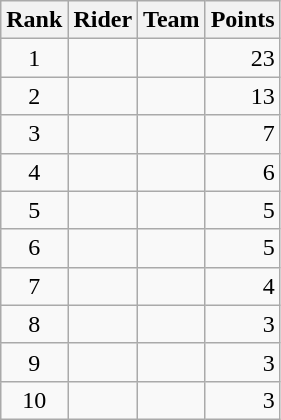<table class="wikitable">
<tr>
<th scope="col">Rank</th>
<th scope="col">Rider</th>
<th scope="col">Team</th>
<th scope="col">Points</th>
</tr>
<tr>
<td style="text-align:center;">1</td>
<td> </td>
<td></td>
<td style="text-align:right;">23</td>
</tr>
<tr>
<td style="text-align:center;">2</td>
<td></td>
<td></td>
<td style="text-align:right;">13</td>
</tr>
<tr>
<td style="text-align:center;">3</td>
<td></td>
<td></td>
<td style="text-align:right;">7</td>
</tr>
<tr>
<td style="text-align:center;">4</td>
<td></td>
<td></td>
<td style="text-align:right;">6</td>
</tr>
<tr>
<td style="text-align:center;">5</td>
<td></td>
<td></td>
<td style="text-align:right;">5</td>
</tr>
<tr>
<td style="text-align:center;">6</td>
<td></td>
<td></td>
<td style="text-align:right;">5</td>
</tr>
<tr>
<td style="text-align:center;">7</td>
<td></td>
<td></td>
<td style="text-align:right;">4</td>
</tr>
<tr>
<td style="text-align:center;">8</td>
<td></td>
<td></td>
<td style="text-align:right;">3</td>
</tr>
<tr>
<td style="text-align:center;">9</td>
<td></td>
<td></td>
<td style="text-align:right;">3</td>
</tr>
<tr>
<td style="text-align:center;">10</td>
<td></td>
<td></td>
<td style="text-align:right;">3</td>
</tr>
</table>
